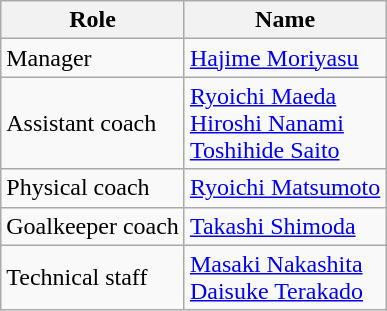<table class="wikitable">
<tr>
<th>Role</th>
<th>Name</th>
</tr>
<tr>
<td>Manager</td>
<td> <a href='#'>Hajime Moriyasu</a></td>
</tr>
<tr>
<td>Assistant coach</td>
<td> <a href='#'>Ryoichi Maeda</a><br> <a href='#'>Hiroshi Nanami</a><br> <a href='#'>Toshihide Saito</a></td>
</tr>
<tr>
<td>Physical coach</td>
<td> <a href='#'>Ryoichi Matsumoto</a></td>
</tr>
<tr>
<td>Goalkeeper coach</td>
<td> <a href='#'>Takashi Shimoda</a></td>
</tr>
<tr>
<td>Technical staff</td>
<td> <a href='#'>Masaki Nakashita</a><br> <a href='#'>Daisuke Terakado</a></td>
</tr>
</table>
